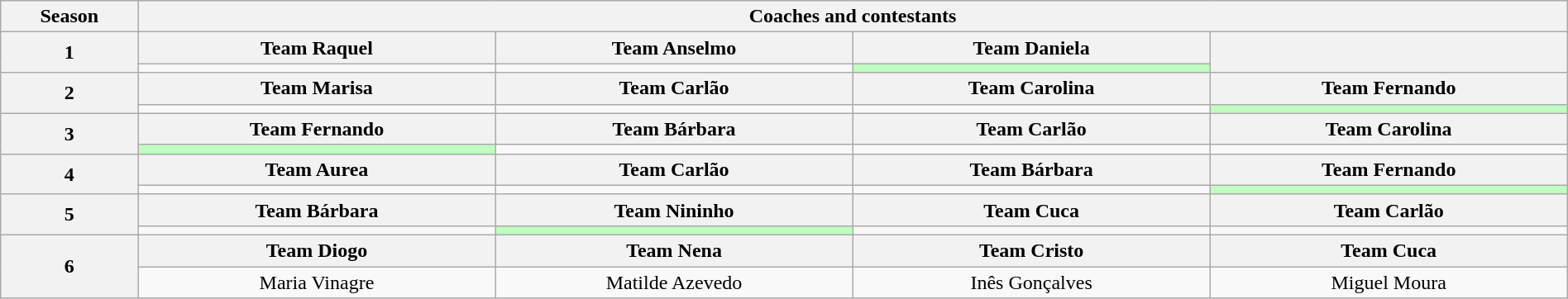<table class="wikitable nowrap" style="text-align:center; font-size:100%; width:100%">
<tr>
<th style="width:5%">Season</th>
<th colspan="4" style="width:95%">Coaches and contestants</th>
</tr>
<tr>
<th rowspan="2">1</th>
<th scope="col" style="width:13%">Team Raquel</th>
<th scope="col" style="width:13%">Team Anselmo</th>
<th scope="col" style="width:13%">Team Daniela</th>
<th rowspan="2"></th>
</tr>
<tr>
<td></td>
<td></td>
<td style="background:#BFFFC0"></td>
</tr>
<tr>
<th rowspan="2">2</th>
<th>Team Marisa</th>
<th>Team Carlão</th>
<th>Team Carolina</th>
<th style="width:13%">Team Fernando</th>
</tr>
<tr>
<td></td>
<td></td>
<td></td>
<td style="background:#BFFFC0"></td>
</tr>
<tr>
<th rowspan="2">3</th>
<th>Team Fernando</th>
<th>Team Bárbara</th>
<th>Team Carlão</th>
<th>Team Carolina</th>
</tr>
<tr>
<td style="background:#BFFFC0"></td>
<td></td>
<td></td>
<td></td>
</tr>
<tr>
<th rowspan="2">4</th>
<th>Team Aurea</th>
<th>Team Carlão</th>
<th>Team Bárbara</th>
<th>Team Fernando</th>
</tr>
<tr>
<td></td>
<td></td>
<td></td>
<td style="background:#BFFFC0"></td>
</tr>
<tr>
<th rowspan="2">5</th>
<th>Team Bárbara</th>
<th>Team Nininho</th>
<th>Team Cuca</th>
<th>Team Carlão</th>
</tr>
<tr>
<td></td>
<td style="background:#BFFFC0"></td>
<td></td>
<td></td>
</tr>
<tr>
<th rowspan="2">6</th>
<th>Team Diogo</th>
<th>Team Nena</th>
<th>Team Cristo</th>
<th>Team Cuca</th>
</tr>
<tr>
<td>Maria Vinagre</td>
<td>Matilde Azevedo</td>
<td>Inês Gonçalves</td>
<td>Miguel Moura</td>
</tr>
</table>
